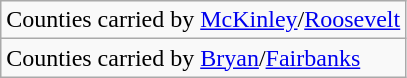<table class="wikitable">
<tr>
<td>Counties carried by <a href='#'>McKinley</a>/<a href='#'>Roosevelt</a></td>
</tr>
<tr>
<td>Counties carried by <a href='#'>Bryan</a>/<a href='#'>Fairbanks</a></td>
</tr>
</table>
